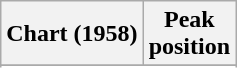<table class="wikitable sortable">
<tr>
<th align="center">Chart (1958)</th>
<th align="center">Peak<br>position</th>
</tr>
<tr>
</tr>
<tr>
</tr>
</table>
